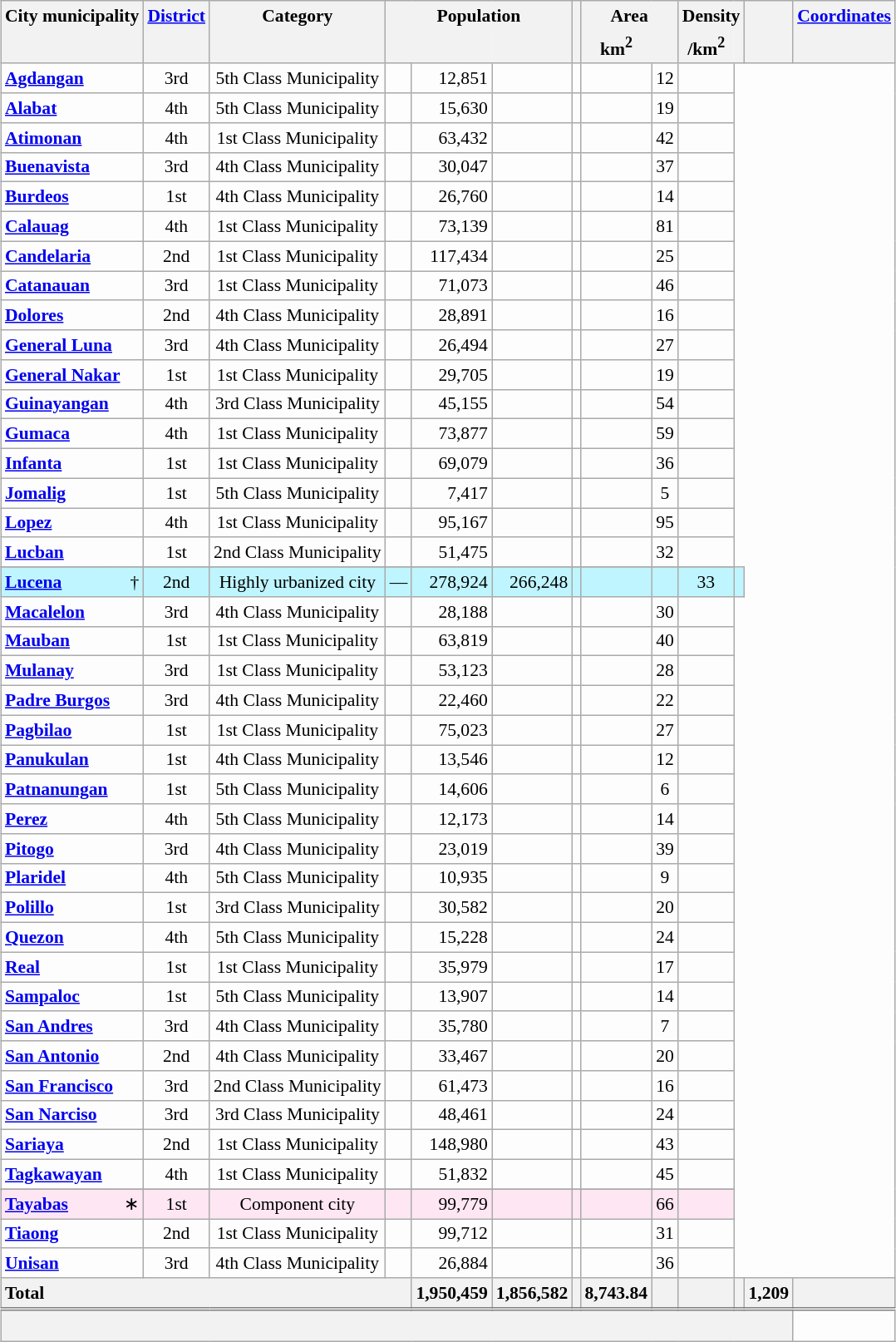<table class="wikitable sortable" style="margin:auto;table-layout:fixed;text-align:right;background-color:#FDFDFD;font-size:90%;border-collapse:collapse;">
<tr>
<th scope="col" style="border-bottom:none;" class="unsortable" colspan=2>City  municipality</th>
<th scope="col" style="border-bottom:none;" class="unsortable"><a href='#'>District</a></th>
<th scope="col" style="border-bottom:none;" class="unsortable">Category</th>
<th scope="col" style="border-bottom:none;" class="unsortable" colspan=3>Population</th>
<th scope="col" style="border-bottom:none;" class="unsortable"></th>
<th scope="col" style="border-bottom:none;" class="unsortable" colspan=2>Area</th>
<th scope="col" style="border-bottom:none;" class="unsortable" colspan=2>Density</th>
<th scope="col" style="border-bottom:none;" class="unsortable"></th>
<th scope="col" style="border-bottom:none;" class="unsortable"><a href='#'>Coordinates</a></th>
</tr>
<tr>
<th scope="col" style="border-top:none;" colspan=2></th>
<th scope="col" style="border-top:none;"></th>
<th scope="col" style="border-top:none;"></th>
<th scope="col" style="border-style:hidden hidden solid solid;" colspan=2></th>
<th scope="col" style="border-style:hidden solid solid hidden;"></th>
<th scope="col" style="border-top:none;"></th>
<th scope="col" style="border-style:hidden hidden solid solid;">km<sup>2</sup></th>
<th scope="col" style="border-style:hidden solid solid hidden;" class="unsortable"></th>
<th scope="col" style="border-style:hidden hidden solid solid;">/km<sup>2</sup></th>
<th scope="col" style="border-style:hidden solid solid hidden;" class="unsortable"></th>
<th scope="col" style="border-top:none;"></th>
<th scope="col" style="border-top:none;"></th>
</tr>
<tr>
<th scope="row" style="text-align:left;background-color:initial;" colspan=2><a href='#'>Agdangan</a></th>
<td style="text-align:center;">3rd</td>
<td style="text-align:center;">5th Class Municipality</td>
<td></td>
<td>12,851</td>
<td></td>
<td></td>
<td></td>
<td style="text-align:center;">12</td>
<td style="text-align:center;"></td>
</tr>
<tr>
<th scope="row" style="text-align:left;background-color:initial;" colspan=2><a href='#'>Alabat</a></th>
<td style="text-align:center;">4th</td>
<td style="text-align:center;">5th Class Municipality</td>
<td></td>
<td>15,630</td>
<td></td>
<td></td>
<td></td>
<td style="text-align:center;">19</td>
<td style="text-align:center;"></td>
</tr>
<tr>
<th scope="row" style="text-align:left;background-color:initial;" colspan=2><a href='#'>Atimonan</a></th>
<td style="text-align:center;">4th</td>
<td style="text-align:center;">1st Class Municipality</td>
<td></td>
<td>63,432</td>
<td></td>
<td></td>
<td></td>
<td style="text-align:center;">42</td>
<td style="text-align:center;"></td>
</tr>
<tr>
<th scope="row" style="text-align:left;background-color:initial;" colspan=2><a href='#'>Buenavista</a></th>
<td style="text-align:center;">3rd</td>
<td style="text-align:center;">4th Class Municipality</td>
<td></td>
<td>30,047</td>
<td></td>
<td></td>
<td></td>
<td style="text-align:center;">37</td>
<td style="text-align:center;"></td>
</tr>
<tr>
<th scope="row" style="text-align:left;background-color:initial;" colspan=2><a href='#'>Burdeos</a></th>
<td style="text-align:center;">1st</td>
<td style="text-align:center;">4th Class Municipality</td>
<td></td>
<td>26,760</td>
<td></td>
<td></td>
<td></td>
<td style="text-align:center;">14</td>
<td style="text-align:center;"></td>
</tr>
<tr>
<th scope="row" style="text-align:left;background-color:initial;" colspan=2><a href='#'>Calauag</a></th>
<td style="text-align:center;">4th</td>
<td style="text-align:center;">1st Class Municipality</td>
<td></td>
<td>73,139</td>
<td></td>
<td></td>
<td></td>
<td style="text-align:center;">81</td>
<td style="text-align:center;"></td>
</tr>
<tr>
<th scope="row" style="text-align:left;background-color:initial;" colspan=2><a href='#'>Candelaria</a></th>
<td style="text-align:center;">2nd</td>
<td style="text-align:center;">1st Class Municipality</td>
<td></td>
<td>117,434</td>
<td></td>
<td></td>
<td></td>
<td style="text-align:center;">25</td>
<td style="text-align:center;"></td>
</tr>
<tr>
<th scope="row" style="text-align:left;background-color:initial;" colspan=2><a href='#'>Catanauan</a></th>
<td style="text-align:center;">3rd</td>
<td style="text-align:center;">1st Class Municipality</td>
<td></td>
<td>71,073</td>
<td></td>
<td></td>
<td></td>
<td style="text-align:center;">46</td>
<td style="text-align:center;"></td>
</tr>
<tr>
<th scope="row" style="text-align:left;background-color:initial;" colspan=2><a href='#'>Dolores</a></th>
<td style="text-align:center;">2nd</td>
<td style="text-align:center;">4th Class Municipality</td>
<td></td>
<td>28,891</td>
<td></td>
<td></td>
<td></td>
<td style="text-align:center;">16</td>
<td style="text-align:center;"></td>
</tr>
<tr>
<th scope="row" style="text-align:left;background-color:initial;" colspan=2><a href='#'>General Luna</a></th>
<td style="text-align:center;">3rd</td>
<td style="text-align:center;">4th Class Municipality</td>
<td></td>
<td>26,494</td>
<td></td>
<td></td>
<td></td>
<td style="text-align:center;">27</td>
<td style="text-align:center;"></td>
</tr>
<tr>
<th scope="row" style="text-align:left;background-color:initial;" colspan=2><a href='#'>General Nakar</a></th>
<td style="text-align:center;">1st</td>
<td style="text-align:center;">1st Class Municipality</td>
<td></td>
<td>29,705</td>
<td></td>
<td></td>
<td></td>
<td style="text-align:center;">19</td>
<td style="text-align:center;"></td>
</tr>
<tr>
<th scope="row" style="text-align:left;background-color:initial;" colspan=2><a href='#'>Guinayangan</a></th>
<td style="text-align:center;">4th</td>
<td style="text-align:center;">3rd Class Municipality</td>
<td></td>
<td>45,155</td>
<td></td>
<td></td>
<td></td>
<td style="text-align:center;">54</td>
<td style="text-align:center;"></td>
</tr>
<tr>
<th scope="row" style="text-align:left;background-color:initial;" colspan=2><a href='#'>Gumaca</a></th>
<td style="text-align:center;">4th</td>
<td style="text-align:center;">1st Class Municipality</td>
<td></td>
<td>73,877</td>
<td></td>
<td></td>
<td></td>
<td style="text-align:center;">59</td>
<td style="text-align:center;"></td>
</tr>
<tr>
<th scope="row" style="text-align:left;background-color:initial;" colspan=2><a href='#'>Infanta</a></th>
<td style="text-align:center;">1st</td>
<td style="text-align:center;">1st Class Municipality</td>
<td></td>
<td>69,079</td>
<td></td>
<td></td>
<td></td>
<td style="text-align:center;">36</td>
<td style="text-align:center;"></td>
</tr>
<tr>
<th scope="row" style="text-align:left;background-color:initial;" colspan=2><a href='#'>Jomalig</a></th>
<td style="text-align:center;">1st</td>
<td style="text-align:center;">5th Class Municipality</td>
<td></td>
<td>7,417</td>
<td></td>
<td></td>
<td></td>
<td style="text-align:center;">5</td>
<td style="text-align:center;"></td>
</tr>
<tr>
<th scope="row" style="text-align:left;background-color:initial;" colspan=2><a href='#'>Lopez</a></th>
<td style="text-align:center;">4th</td>
<td style="text-align:center;">1st Class Municipality</td>
<td></td>
<td>95,167</td>
<td></td>
<td></td>
<td></td>
<td style="text-align:center;">95</td>
<td style="text-align:center;"></td>
</tr>
<tr>
<th scope="row" style="text-align:left;background-color:initial;" colspan=2><a href='#'>Lucban</a></th>
<td style="text-align:center;">1st</td>
<td style="text-align:center;">2nd Class Municipality</td>
<td></td>
<td>51,475</td>
<td></td>
<td></td>
<td></td>
<td style="text-align:center;">32</td>
<td style="text-align:center;"></td>
</tr>
<tr>
</tr>
<tr style="background-color:#BFF5FF;">
<th scope="row" style="text-align:left;background-color:#BFF5FF;border-right:0;"><a href='#'>Lucena</a></th>
<td style="text-align:right;border-left:0;">†</td>
<td style="text-align:center;">2nd</td>
<td style="text-align:center;">Highly urbanized city</td>
<td>—</td>
<td>278,924</td>
<td>266,248</td>
<td></td>
<td></td>
<td></td>
<td style="text-align:center;">33</td>
<td style="text-align:center;"></td>
</tr>
<tr>
<th scope="row" style="text-align:left;background-color:initial;" colspan=2><a href='#'>Macalelon</a></th>
<td style="text-align:center;">3rd</td>
<td style="text-align:center;">4th Class Municipality</td>
<td></td>
<td>28,188</td>
<td></td>
<td></td>
<td></td>
<td style="text-align:center;">30</td>
<td style="text-align:center;"></td>
</tr>
<tr>
<th scope="row" style="text-align:left;background-color:initial;" colspan=2><a href='#'>Mauban</a></th>
<td style="text-align:center;">1st</td>
<td style="text-align:center;">1st Class Municipality</td>
<td></td>
<td>63,819</td>
<td></td>
<td></td>
<td></td>
<td style="text-align:center;">40</td>
<td style="text-align:center;"></td>
</tr>
<tr>
<th scope="row" style="text-align:left;background-color:initial;" colspan=2><a href='#'>Mulanay</a></th>
<td style="text-align:center;">3rd</td>
<td style="text-align:center;">1st Class Municipality</td>
<td></td>
<td>53,123</td>
<td></td>
<td></td>
<td></td>
<td style="text-align:center;">28</td>
<td style="text-align:center;"></td>
</tr>
<tr>
<th scope="row" style="text-align:left;background-color:initial;" colspan=2><a href='#'>Padre Burgos</a></th>
<td style="text-align:center;">3rd</td>
<td style="text-align:center;">4th Class Municipality</td>
<td></td>
<td>22,460</td>
<td></td>
<td></td>
<td></td>
<td style="text-align:center;">22</td>
<td style="text-align:center;"></td>
</tr>
<tr>
<th scope="row" style="text-align:left;background-color:initial;" colspan=2><a href='#'>Pagbilao</a></th>
<td style="text-align:center;">1st</td>
<td style="text-align:center;">1st Class Municipality</td>
<td></td>
<td>75,023</td>
<td></td>
<td></td>
<td></td>
<td style="text-align:center;">27</td>
<td style="text-align:center;"></td>
</tr>
<tr>
<th scope="row" style="text-align:left;background-color:initial;" colspan=2><a href='#'>Panukulan</a></th>
<td style="text-align:center;">1st</td>
<td style="text-align:center;">4th Class Municipality</td>
<td></td>
<td>13,546</td>
<td></td>
<td></td>
<td></td>
<td style="text-align:center;">12</td>
<td style="text-align:center;"></td>
</tr>
<tr>
<th scope="row" style="text-align:left;background-color:initial;" colspan=2><a href='#'>Patnanungan</a></th>
<td style="text-align:center;">1st</td>
<td style="text-align:center;">5th Class Municipality</td>
<td></td>
<td>14,606</td>
<td></td>
<td></td>
<td></td>
<td style="text-align:center;">6</td>
<td style="text-align:center;"></td>
</tr>
<tr>
<th scope="row" style="text-align:left;background-color:initial;" colspan=2><a href='#'>Perez</a></th>
<td style="text-align:center;">4th</td>
<td style="text-align:center;">5th Class Municipality</td>
<td></td>
<td>12,173</td>
<td></td>
<td></td>
<td></td>
<td style="text-align:center;">14</td>
<td style="text-align:center;"></td>
</tr>
<tr>
<th scope="row" style="text-align:left;background-color:initial;" colspan=2><a href='#'>Pitogo</a></th>
<td style="text-align:center;">3rd</td>
<td style="text-align:center;">4th Class Municipality</td>
<td></td>
<td>23,019</td>
<td></td>
<td></td>
<td></td>
<td style="text-align:center;">39</td>
<td style="text-align:center;"></td>
</tr>
<tr>
<th scope="row" style="text-align:left;background-color:initial;" colspan=2><a href='#'>Plaridel</a></th>
<td style="text-align:center;">4th</td>
<td style="text-align:center;">5th Class Municipality</td>
<td></td>
<td>10,935</td>
<td></td>
<td></td>
<td></td>
<td style="text-align:center;">9</td>
<td style="text-align:center;"></td>
</tr>
<tr>
<th scope="row" style="text-align:left;background-color:initial;" colspan=2><a href='#'>Polillo</a></th>
<td style="text-align:center;">1st</td>
<td style="text-align:center;">3rd Class Municipality</td>
<td></td>
<td>30,582</td>
<td></td>
<td></td>
<td></td>
<td style="text-align:center;">20</td>
<td style="text-align:center;"></td>
</tr>
<tr>
<th scope="row" style="text-align:left;background-color:initial;" colspan=2><a href='#'>Quezon</a></th>
<td style="text-align:center;">4th</td>
<td style="text-align:center;">5th Class Municipality</td>
<td></td>
<td>15,228</td>
<td></td>
<td></td>
<td></td>
<td style="text-align:center;">24</td>
<td style="text-align:center;"></td>
</tr>
<tr>
<th scope="row" style="text-align:left;background-color:initial;" colspan=2><a href='#'>Real</a></th>
<td style="text-align:center;">1st</td>
<td style="text-align:center;">1st Class Municipality</td>
<td></td>
<td>35,979</td>
<td></td>
<td></td>
<td></td>
<td style="text-align:center;">17</td>
<td style="text-align:center;"></td>
</tr>
<tr>
<th scope="row" style="text-align:left;background-color:initial;" colspan=2><a href='#'>Sampaloc</a></th>
<td style="text-align:center;">1st</td>
<td style="text-align:center;">5th Class Municipality</td>
<td></td>
<td>13,907</td>
<td></td>
<td></td>
<td></td>
<td style="text-align:center;">14</td>
<td style="text-align:center;"></td>
</tr>
<tr>
<th scope="row" style="text-align:left;background-color:initial;" colspan=2><a href='#'>San Andres</a></th>
<td style="text-align:center;">3rd</td>
<td style="text-align:center;">4th Class Municipality</td>
<td></td>
<td>35,780</td>
<td></td>
<td></td>
<td></td>
<td style="text-align:center;">7</td>
<td style="text-align:center;"></td>
</tr>
<tr>
<th scope="row" style="text-align:left;background-color:initial;" colspan=2><a href='#'>San Antonio</a></th>
<td style="text-align:center;">2nd</td>
<td style="text-align:center;">4th Class Municipality</td>
<td></td>
<td>33,467</td>
<td></td>
<td></td>
<td></td>
<td style="text-align:center;">20</td>
<td style="text-align:center;"></td>
</tr>
<tr>
<th scope="row" style="text-align:left;background-color:initial;" colspan=2><a href='#'>San Francisco</a></th>
<td style="text-align:center;">3rd</td>
<td style="text-align:center;">2nd Class Municipality</td>
<td></td>
<td>61,473</td>
<td></td>
<td></td>
<td></td>
<td style="text-align:center;">16</td>
<td style="text-align:center;"></td>
</tr>
<tr>
<th scope="row" style="text-align:left;background-color:initial;" colspan=2><a href='#'>San Narciso</a></th>
<td style="text-align:center;">3rd</td>
<td style="text-align:center;">3rd Class Municipality</td>
<td></td>
<td>48,461</td>
<td></td>
<td></td>
<td></td>
<td style="text-align:center;">24</td>
<td style="text-align:center;"></td>
</tr>
<tr>
<th scope="row" style="text-align:left;background-color:initial;" colspan=2><a href='#'>Sariaya</a></th>
<td style="text-align:center;">2nd</td>
<td style="text-align:center;">1st Class Municipality</td>
<td></td>
<td>148,980</td>
<td></td>
<td></td>
<td></td>
<td style="text-align:center;">43</td>
<td style="text-align:center;"></td>
</tr>
<tr>
<th scope="row" style="text-align:left;background-color:initial;" colspan=2><a href='#'>Tagkawayan</a></th>
<td style="text-align:center;">4th</td>
<td style="text-align:center;">1st Class Municipality</td>
<td></td>
<td>51,832</td>
<td></td>
<td></td>
<td></td>
<td style="text-align:center;">45</td>
<td style="text-align:center;"></td>
</tr>
<tr>
</tr>
<tr style="background-color:#FFE6F3;">
<th scope="row" style="text-align:left;background-color:#FFE6F3;border-right:0;"><a href='#'>Tayabas</a></th>
<td style="text-align:right;border-left:0;">∗</td>
<td style="text-align:center;">1st</td>
<td style="text-align:center;">Component city</td>
<td></td>
<td>99,779</td>
<td></td>
<td></td>
<td></td>
<td style="text-align:center;">66</td>
<td style="text-align:center;"></td>
</tr>
<tr>
<th scope="row" style="text-align:left;background-color:initial;" colspan=2><a href='#'>Tiaong</a></th>
<td style="text-align:center;">2nd</td>
<td style="text-align:center;">1st Class Municipality</td>
<td></td>
<td>99,712</td>
<td></td>
<td></td>
<td></td>
<td style="text-align:center;">31</td>
<td style="text-align:center;"></td>
</tr>
<tr>
<th scope="row" style="text-align:left;background-color:initial;" colspan=2><a href='#'>Unisan</a></th>
<td style="text-align:center;">3rd</td>
<td style="text-align:center;">4th Class Municipality</td>
<td></td>
<td>26,884</td>
<td></td>
<td></td>
<td></td>
<td style="text-align:center;">36</td>
<td style="text-align:center;"></td>
</tr>
<tr class="sortbottom">
<th scope="row" colspan=5 style="text-align:left;">Total</th>
<th scope="col" style="text-align:right;">1,950,459</th>
<th scope="col" style="text-align:right;">1,856,582</th>
<th scope="col" style="text-align:right;"></th>
<th scope="col" style="text-align:right;">8,743.84</th>
<th scope="col"></th>
<th scope="col" style="text-align:right;"></th>
<th scope="col" style="text-align:right;"></th>
<th scope="col">1,209</th>
<th scope="col" style="font-style:italic;"></th>
</tr>
<tr class="sortbottom" style="background-color:#F2F2F2;border-top:double grey;line-height:1.3em;">
<td colspan="13"><br></td>
</tr>
</table>
